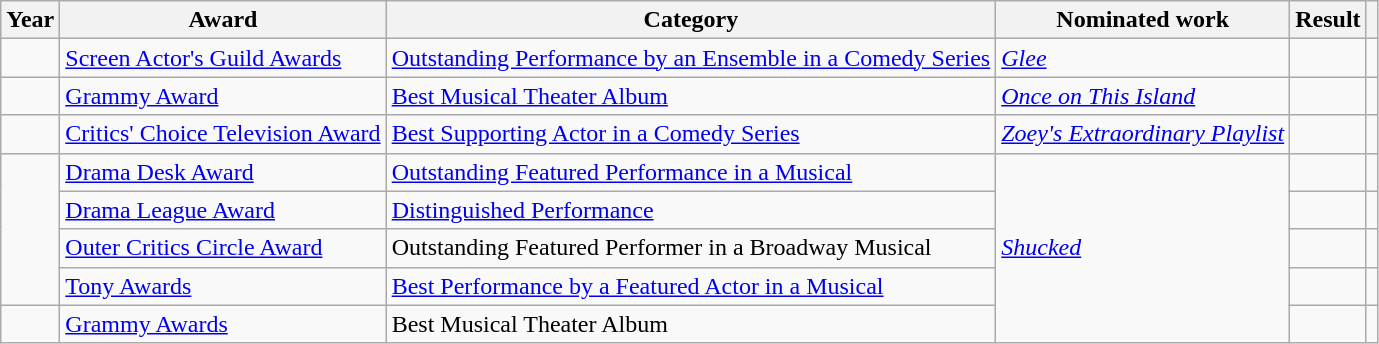<table class="wikitable sortable">
<tr>
<th>Year</th>
<th>Award</th>
<th>Category</th>
<th>Nominated work</th>
<th>Result</th>
<th></th>
</tr>
<tr>
<td></td>
<td><a href='#'>Screen Actor's Guild Awards</a></td>
<td><a href='#'>Outstanding Performance by an Ensemble in a Comedy Series</a></td>
<td><em><a href='#'>Glee</a></em></td>
<td></td>
<td></td>
</tr>
<tr>
<td></td>
<td><a href='#'>Grammy Award</a></td>
<td><a href='#'>Best Musical Theater Album</a></td>
<td><em><a href='#'>Once on This Island</a></em></td>
<td></td>
<td></td>
</tr>
<tr>
<td></td>
<td><a href='#'>Critics' Choice Television Award</a></td>
<td><a href='#'>Best Supporting Actor in a Comedy Series</a></td>
<td><em><a href='#'>Zoey's Extraordinary Playlist</a></em></td>
<td></td>
<td></td>
</tr>
<tr>
<td rowspan=4></td>
<td><a href='#'>Drama Desk Award</a></td>
<td><a href='#'>Outstanding Featured Performance in a Musical</a></td>
<td rowspan=5><em><a href='#'>Shucked</a></em></td>
<td></td>
<td></td>
</tr>
<tr>
<td><a href='#'>Drama League Award</a></td>
<td><a href='#'>Distinguished Performance</a></td>
<td></td>
<td></td>
</tr>
<tr>
<td><a href='#'>Outer Critics Circle Award</a></td>
<td>Outstanding Featured Performer in a Broadway Musical</td>
<td></td>
<td></td>
</tr>
<tr>
<td><a href='#'>Tony Awards</a></td>
<td><a href='#'>Best Performance by a Featured Actor in a Musical</a></td>
<td></td>
<td></td>
</tr>
<tr>
<td></td>
<td><a href='#'>Grammy Awards</a></td>
<td>Best Musical Theater Album</td>
<td></td>
<td></td>
</tr>
</table>
